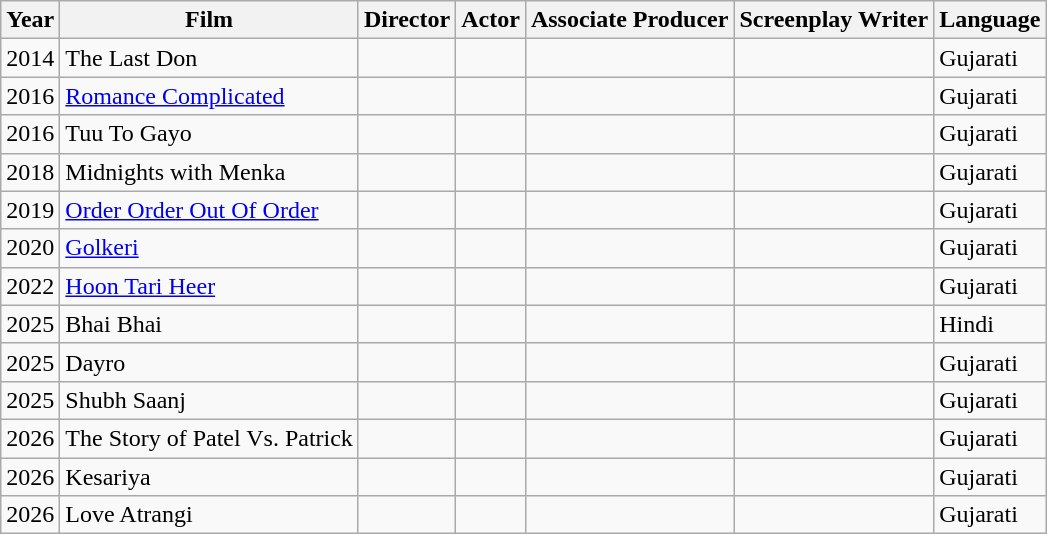<table class="wikitable">
<tr>
<th>Year</th>
<th>Film</th>
<th>Director</th>
<th>Actor</th>
<th>Associate Producer</th>
<th>Screenplay Writer</th>
<th>Language</th>
</tr>
<tr>
<td>2014</td>
<td>The Last Don</td>
<td></td>
<td></td>
<td></td>
<td></td>
<td>Gujarati</td>
</tr>
<tr>
<td>2016</td>
<td><a href='#'>Romance Complicated</a></td>
<td></td>
<td></td>
<td></td>
<td></td>
<td>Gujarati</td>
</tr>
<tr>
<td>2016</td>
<td>Tuu To Gayo</td>
<td></td>
<td></td>
<td></td>
<td></td>
<td>Gujarati</td>
</tr>
<tr>
<td>2018</td>
<td>Midnights with Menka</td>
<td></td>
<td></td>
<td></td>
<td></td>
<td>Gujarati</td>
</tr>
<tr>
<td>2019</td>
<td><a href='#'>Order Order Out Of Order</a></td>
<td></td>
<td></td>
<td></td>
<td></td>
<td>Gujarati</td>
</tr>
<tr>
<td>2020</td>
<td><a href='#'>Golkeri</a></td>
<td></td>
<td></td>
<td></td>
<td></td>
<td>Gujarati</td>
</tr>
<tr>
<td>2022</td>
<td><a href='#'>Hoon Tari Heer</a></td>
<td></td>
<td></td>
<td></td>
<td></td>
<td>Gujarati</td>
</tr>
<tr>
<td>2025</td>
<td>Bhai Bhai</td>
<td></td>
<td></td>
<td></td>
<td></td>
<td>Hindi</td>
</tr>
<tr>
<td>2025</td>
<td>Dayro </td>
<td></td>
<td></td>
<td></td>
<td></td>
<td>Gujarati</td>
</tr>
<tr>
<td>2025</td>
<td>Shubh Saanj </td>
<td></td>
<td></td>
<td></td>
<td></td>
<td>Gujarati</td>
</tr>
<tr>
<td>2026</td>
<td>The Story of Patel Vs. Patrick</td>
<td></td>
<td></td>
<td></td>
<td></td>
<td>Gujarati</td>
</tr>
<tr>
<td>2026</td>
<td>Kesariya</td>
<td></td>
<td></td>
<td></td>
<td></td>
<td>Gujarati</td>
</tr>
<tr>
<td>2026</td>
<td>Love Atrangi</td>
<td></td>
<td></td>
<td></td>
<td></td>
<td>Gujarati</td>
</tr>
</table>
